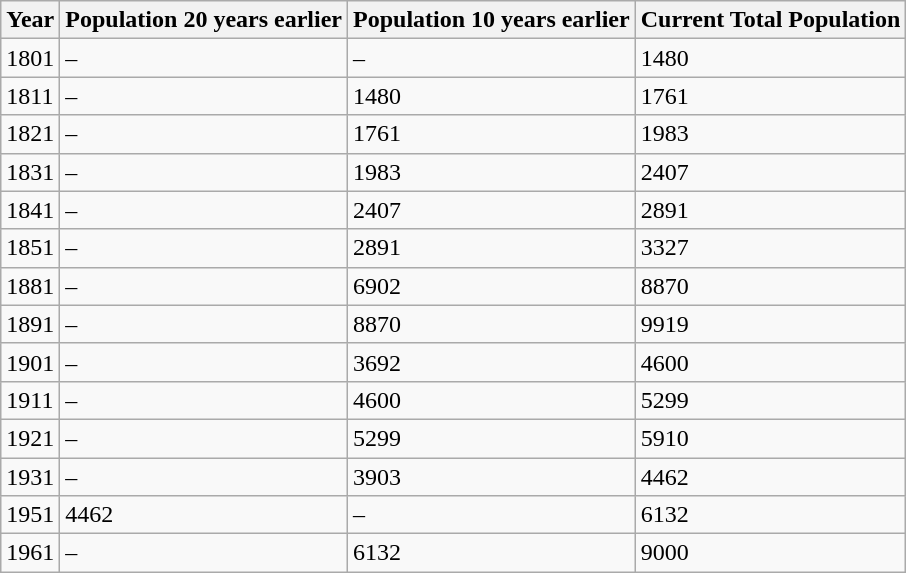<table class="wikitable sortable">
<tr>
<th>Year</th>
<th>Population 20 years earlier</th>
<th>Population 10 years earlier</th>
<th>Current Total Population</th>
</tr>
<tr>
<td>1801</td>
<td>–</td>
<td>–</td>
<td>1480</td>
</tr>
<tr>
<td>1811</td>
<td>–</td>
<td>1480</td>
<td>1761</td>
</tr>
<tr>
<td>1821</td>
<td>–</td>
<td>1761</td>
<td>1983</td>
</tr>
<tr>
<td>1831</td>
<td>–</td>
<td>1983</td>
<td>2407</td>
</tr>
<tr>
<td>1841</td>
<td>–</td>
<td>2407</td>
<td>2891</td>
</tr>
<tr>
<td>1851</td>
<td>–</td>
<td>2891</td>
<td>3327</td>
</tr>
<tr>
<td>1881</td>
<td>–</td>
<td>6902</td>
<td>8870</td>
</tr>
<tr>
<td>1891</td>
<td>–</td>
<td>8870</td>
<td>9919</td>
</tr>
<tr>
<td>1901</td>
<td>–</td>
<td>3692</td>
<td>4600</td>
</tr>
<tr>
<td>1911</td>
<td>–</td>
<td>4600</td>
<td>5299</td>
</tr>
<tr>
<td>1921</td>
<td>–</td>
<td>5299</td>
<td>5910</td>
</tr>
<tr>
<td>1931</td>
<td>–</td>
<td>3903</td>
<td>4462</td>
</tr>
<tr>
<td>1951</td>
<td>4462</td>
<td>–</td>
<td>6132</td>
</tr>
<tr>
<td>1961</td>
<td>–</td>
<td>6132</td>
<td>9000</td>
</tr>
</table>
